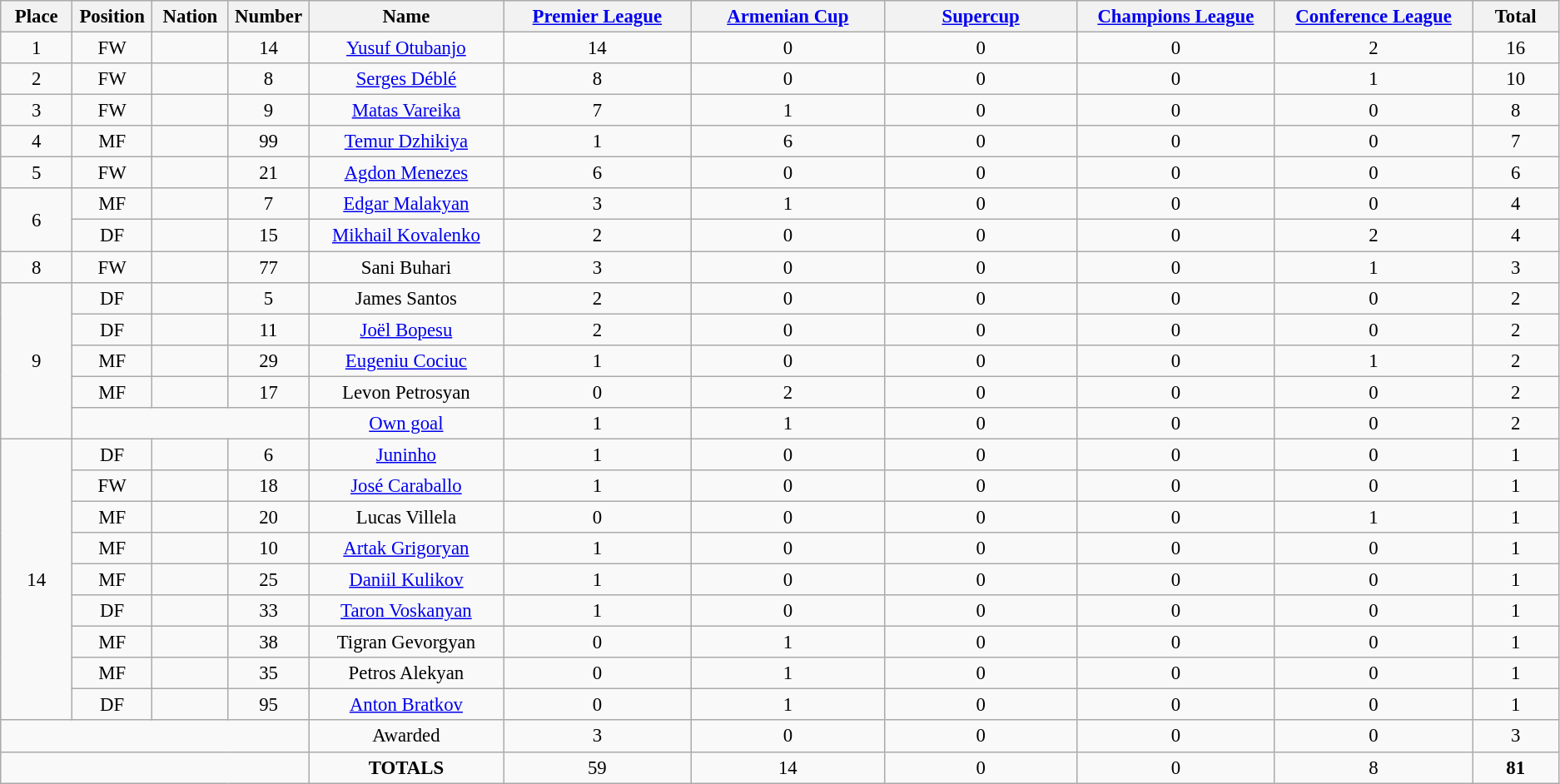<table class="wikitable" style="font-size: 95%; text-align: center;">
<tr>
<th width=60>Place</th>
<th width=60>Position</th>
<th width=60>Nation</th>
<th width=60>Number</th>
<th width=200>Name</th>
<th width=200><a href='#'>Premier League</a></th>
<th width=200><a href='#'>Armenian Cup</a></th>
<th width=200><a href='#'>Supercup</a></th>
<th width=200><a href='#'>Champions League</a></th>
<th width=200><a href='#'>Conference League</a></th>
<th width=80>Total</th>
</tr>
<tr>
<td>1</td>
<td>FW</td>
<td></td>
<td>14</td>
<td><a href='#'>Yusuf Otubanjo</a></td>
<td>14</td>
<td>0</td>
<td>0</td>
<td>0</td>
<td>2</td>
<td>16</td>
</tr>
<tr>
<td>2</td>
<td>FW</td>
<td></td>
<td>8</td>
<td><a href='#'>Serges Déblé</a></td>
<td>8</td>
<td>0</td>
<td>0</td>
<td>0</td>
<td>1</td>
<td>10</td>
</tr>
<tr>
<td>3</td>
<td>FW</td>
<td></td>
<td>9</td>
<td><a href='#'>Matas Vareika</a></td>
<td>7</td>
<td>1</td>
<td>0</td>
<td>0</td>
<td>0</td>
<td>8</td>
</tr>
<tr>
<td>4</td>
<td>MF</td>
<td></td>
<td>99</td>
<td><a href='#'>Temur Dzhikiya</a></td>
<td>1</td>
<td>6</td>
<td>0</td>
<td>0</td>
<td>0</td>
<td>7</td>
</tr>
<tr>
<td>5</td>
<td>FW</td>
<td></td>
<td>21</td>
<td><a href='#'>Agdon Menezes</a></td>
<td>6</td>
<td>0</td>
<td>0</td>
<td>0</td>
<td>0</td>
<td>6</td>
</tr>
<tr>
<td rowspan="2">6</td>
<td>MF</td>
<td></td>
<td>7</td>
<td><a href='#'>Edgar Malakyan</a></td>
<td>3</td>
<td>1</td>
<td>0</td>
<td>0</td>
<td>0</td>
<td>4</td>
</tr>
<tr>
<td>DF</td>
<td></td>
<td>15</td>
<td><a href='#'>Mikhail Kovalenko</a></td>
<td>2</td>
<td>0</td>
<td>0</td>
<td>0</td>
<td>2</td>
<td>4</td>
</tr>
<tr>
<td>8</td>
<td>FW</td>
<td></td>
<td>77</td>
<td>Sani Buhari</td>
<td>3</td>
<td>0</td>
<td>0</td>
<td>0</td>
<td>1</td>
<td>3</td>
</tr>
<tr>
<td rowspan="5">9</td>
<td>DF</td>
<td></td>
<td>5</td>
<td>James Santos</td>
<td>2</td>
<td>0</td>
<td>0</td>
<td>0</td>
<td>0</td>
<td>2</td>
</tr>
<tr>
<td>DF</td>
<td></td>
<td>11</td>
<td><a href='#'>Joël Bopesu</a></td>
<td>2</td>
<td>0</td>
<td>0</td>
<td>0</td>
<td>0</td>
<td>2</td>
</tr>
<tr>
<td>MF</td>
<td></td>
<td>29</td>
<td><a href='#'>Eugeniu Cociuc</a></td>
<td>1</td>
<td>0</td>
<td>0</td>
<td>0</td>
<td>1</td>
<td>2</td>
</tr>
<tr>
<td>MF</td>
<td></td>
<td>17</td>
<td>Levon Petrosyan</td>
<td>0</td>
<td>2</td>
<td>0</td>
<td>0</td>
<td>0</td>
<td>2</td>
</tr>
<tr>
<td colspan="3"></td>
<td><a href='#'>Own goal</a></td>
<td>1</td>
<td>1</td>
<td>0</td>
<td>0</td>
<td>0</td>
<td>2</td>
</tr>
<tr>
<td rowspan="9">14</td>
<td>DF</td>
<td></td>
<td>6</td>
<td><a href='#'>Juninho</a></td>
<td>1</td>
<td>0</td>
<td>0</td>
<td>0</td>
<td>0</td>
<td>1</td>
</tr>
<tr>
<td>FW</td>
<td></td>
<td>18</td>
<td><a href='#'>José Caraballo</a></td>
<td>1</td>
<td>0</td>
<td>0</td>
<td>0</td>
<td>0</td>
<td>1</td>
</tr>
<tr>
<td>MF</td>
<td></td>
<td>20</td>
<td>Lucas Villela</td>
<td>0</td>
<td>0</td>
<td>0</td>
<td>0</td>
<td>1</td>
<td>1</td>
</tr>
<tr>
<td>MF</td>
<td></td>
<td>10</td>
<td><a href='#'>Artak Grigoryan</a></td>
<td>1</td>
<td>0</td>
<td>0</td>
<td>0</td>
<td>0</td>
<td>1</td>
</tr>
<tr>
<td>MF</td>
<td></td>
<td>25</td>
<td><a href='#'>Daniil Kulikov</a></td>
<td>1</td>
<td>0</td>
<td>0</td>
<td>0</td>
<td>0</td>
<td>1</td>
</tr>
<tr>
<td>DF</td>
<td></td>
<td>33</td>
<td><a href='#'>Taron Voskanyan</a></td>
<td>1</td>
<td>0</td>
<td>0</td>
<td>0</td>
<td>0</td>
<td>1</td>
</tr>
<tr>
<td>MF</td>
<td></td>
<td>38</td>
<td>Tigran Gevorgyan</td>
<td>0</td>
<td>1</td>
<td>0</td>
<td>0</td>
<td>0</td>
<td>1</td>
</tr>
<tr>
<td>MF</td>
<td></td>
<td>35</td>
<td>Petros Alekyan</td>
<td>0</td>
<td>1</td>
<td>0</td>
<td>0</td>
<td>0</td>
<td>1</td>
</tr>
<tr>
<td>DF</td>
<td></td>
<td>95</td>
<td><a href='#'>Anton Bratkov</a></td>
<td>0</td>
<td>1</td>
<td>0</td>
<td>0</td>
<td>0</td>
<td>1</td>
</tr>
<tr>
<td colspan="4"></td>
<td>Awarded</td>
<td>3</td>
<td>0</td>
<td>0</td>
<td>0</td>
<td>0</td>
<td>3</td>
</tr>
<tr>
<td colspan="4"></td>
<td><strong>TOTALS</strong></td>
<td>59</td>
<td>14</td>
<td>0</td>
<td>0</td>
<td>8</td>
<td><strong>81</strong></td>
</tr>
</table>
